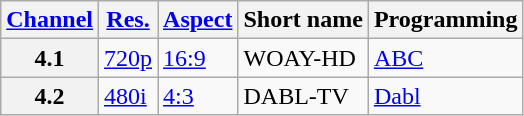<table class="wikitable">
<tr>
<th><a href='#'>Channel</a></th>
<th><a href='#'>Res.</a></th>
<th><a href='#'>Aspect</a></th>
<th>Short name</th>
<th>Programming</th>
</tr>
<tr>
<th scope = "row">4.1</th>
<td><a href='#'>720p</a></td>
<td><a href='#'>16:9</a></td>
<td>WOAY-HD</td>
<td><a href='#'>ABC</a></td>
</tr>
<tr>
<th scope = "row">4.2</th>
<td><a href='#'>480i</a></td>
<td><a href='#'>4:3</a></td>
<td>DABL-TV</td>
<td><a href='#'>Dabl</a></td>
</tr>
</table>
